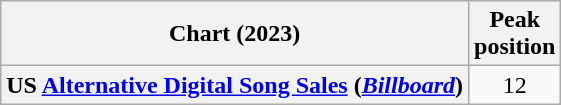<table class="wikitable sortable plainrowheaders" style="text-align:center">
<tr>
<th scope="col">Chart (2023)</th>
<th scope="col">Peak<br> position</th>
</tr>
<tr>
<th scope="row">US <a href='#'>Alternative Digital Song Sales</a> (<a href='#'><em>Billboard</em></a>)</th>
<td>12</td>
</tr>
</table>
